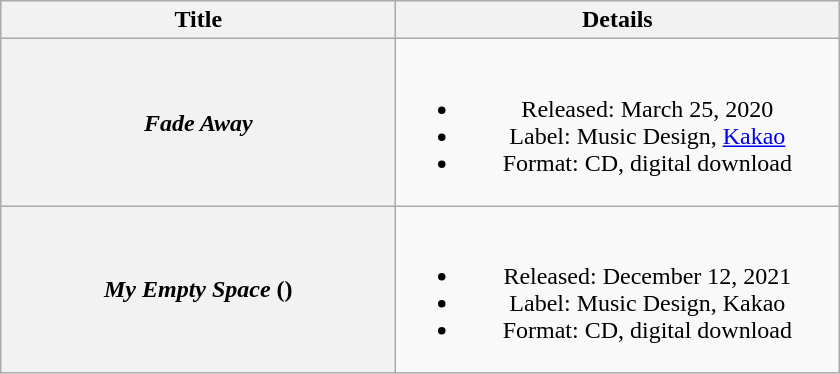<table class="wikitable plainrowheaders" style="text-align:center;" border="1">
<tr>
<th scope="col" style="width:16em;">Title</th>
<th scope="col" style="width:18em;">Details</th>
</tr>
<tr>
<th scope="row"><em>Fade Away</em></th>
<td><br><ul><li>Released: March 25, 2020</li><li>Label: Music Design, <a href='#'>Kakao</a></li><li>Format: CD, digital download</li></ul></td>
</tr>
<tr>
<th scope="row"><em>My Empty Space</em> ()</th>
<td><br><ul><li>Released: December 12, 2021</li><li>Label: Music Design, Kakao</li><li>Format: CD, digital download</li></ul></td>
</tr>
</table>
